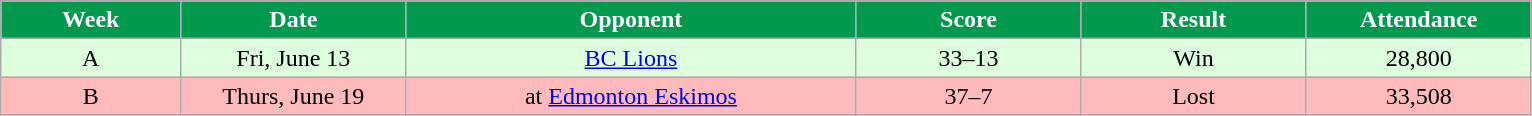<table class="wikitable sortable">
<tr>
<th style="background:#00994D;color:white;" width="8%">Week</th>
<th style="background:#00994D;color:White;"   width="10%">Date</th>
<th style="background:#00994D;color:White;"   width="20%">Opponent</th>
<th style="background:#00994D;color:White;"   width="10%">Score</th>
<th style="background:#00994D;color:White;"   width="10%">Result</th>
<th style="background:#00994D;color:White;"   width="10%">Attendance</th>
</tr>
<tr style="text-align:center; background:#ddffdd;">
<td>A</td>
<td>Fri, June 13</td>
<td><a href='#'>BC Lions</a></td>
<td>33–13 </td>
<td>Win</td>
<td>28,800</td>
</tr>
<tr style="text-align:center; background:#ffbbbb;">
<td>B</td>
<td>Thurs, June 19</td>
<td>at <a href='#'>Edmonton Eskimos</a></td>
<td>37–7 </td>
<td>Lost</td>
<td>33,508</td>
</tr>
</table>
